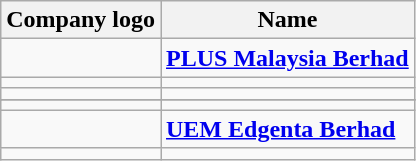<table class="wikitable">
<tr>
<th>Company logo</th>
<th>Name</th>
</tr>
<tr>
<td></td>
<td><strong><a href='#'>PLUS Malaysia Berhad</a></strong></td>
</tr>
<tr>
<td></td>
<td><strong> </strong></td>
</tr>
<tr>
<td></td>
<td><strong></strong></td>
</tr>
<tr>
</tr>
<tr>
<td></td>
<td><strong></strong></td>
</tr>
<tr>
<td></td>
<td><strong><a href='#'>UEM Edgenta Berhad</a></strong></td>
</tr>
<tr>
<td></td>
<td><strong></strong></td>
</tr>
</table>
